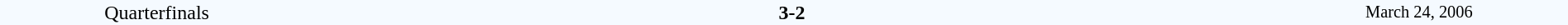<table style="width: 100%; background:#F5FAFF;" cellspacing="0">
<tr>
<td align=center rowspan=3 width=20%>Quarterfinals</td>
</tr>
<tr>
<td width=24% align=right></td>
<td align=center width=13%><strong>3-2</strong></td>
<td width=24%></td>
<td style=font-size:85% rowspan=3 align=center>March 24, 2006</td>
</tr>
</table>
